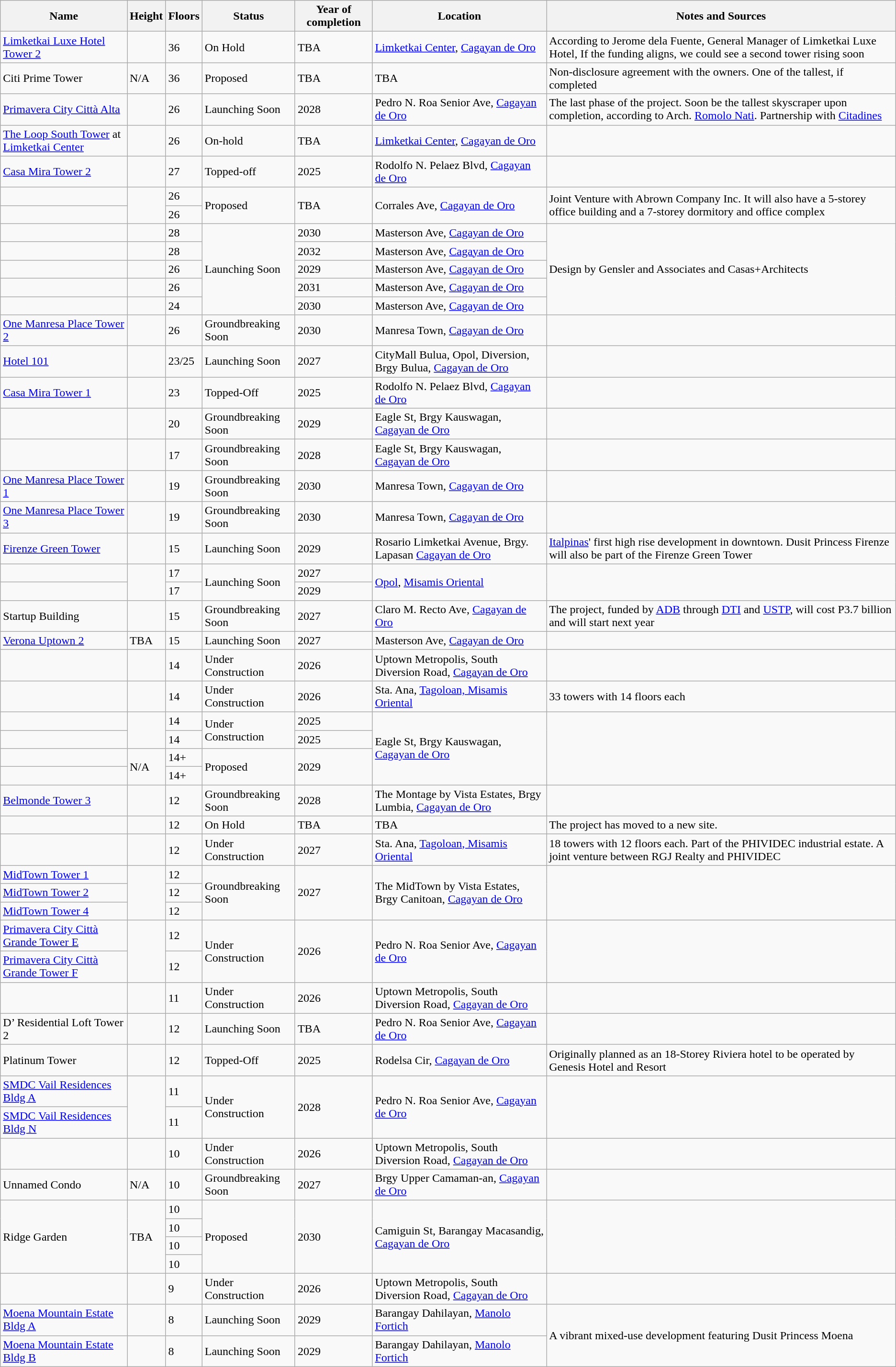<table class="wikitable sortable">
<tr>
<th>Name</th>
<th>Height</th>
<th>Floors</th>
<th>Status</th>
<th>Year of completion</th>
<th>Location</th>
<th>Notes and Sources</th>
</tr>
<tr>
<td><a href='#'>Limketkai Luxe Hotel Tower 2</a></td>
<td></td>
<td>36</td>
<td>On Hold</td>
<td>TBA</td>
<td><a href='#'>Limketkai Center</a>, <a href='#'>Cagayan de Oro</a></td>
<td>According to Jerome dela Fuente, General Manager of Limketkai Luxe Hotel, If the funding aligns, we could see a second tower rising soon</td>
</tr>
<tr>
<td>Citi Prime Tower</td>
<td>N/A</td>
<td>36</td>
<td>Proposed</td>
<td>TBA</td>
<td>TBA</td>
<td>Non-disclosure agreement with the owners. One of the tallest, if completed</td>
</tr>
<tr>
<td><a href='#'>Primavera City Città Alta</a></td>
<td></td>
<td>26</td>
<td>Launching Soon</td>
<td>2028</td>
<td>Pedro N. Roa Senior Ave, <a href='#'>Cagayan de Oro</a></td>
<td>The last phase of the project. Soon be the tallest skyscraper upon completion, according to Arch. <a href='#'>Romolo Nati</a>. Partnership with <a href='#'>Citadines</a></td>
</tr>
<tr>
<td><a href='#'>The Loop South Tower</a> at <a href='#'>Limketkai Center</a></td>
<td></td>
<td>26</td>
<td>On-hold</td>
<td>TBA</td>
<td><a href='#'>Limketkai Center</a>, <a href='#'>Cagayan de Oro</a></td>
<td></td>
</tr>
<tr>
<td><a href='#'>Casa Mira Tower 2</a></td>
<td></td>
<td>27</td>
<td>Topped-off</td>
<td>2025</td>
<td>Rodolfo N. Pelaez Blvd, <a href='#'>Cagayan de Oro</a></td>
<td></td>
</tr>
<tr>
<td></td>
<td rowspan="2"></td>
<td>26</td>
<td rowspan="2">Proposed</td>
<td rowspan="2">TBA</td>
<td rowspan="2">Corrales Ave, <a href='#'>Cagayan de Oro</a></td>
<td rowspan="2">Joint Venture with Abrown Company Inc. It will also have a 5-storey office building and a 7-storey dormitory and office complex</td>
</tr>
<tr>
<td></td>
<td>26</td>
</tr>
<tr>
<td></td>
<td></td>
<td>28</td>
<td rowspan="5">Launching Soon</td>
<td>2030</td>
<td>Masterson Ave, <a href='#'>Cagayan de Oro</a></td>
<td rowspan="5">Design by Gensler and Associates and Casas+Architects</td>
</tr>
<tr>
<td></td>
<td></td>
<td>28</td>
<td>2032</td>
<td>Masterson Ave, <a href='#'>Cagayan de Oro</a></td>
</tr>
<tr>
<td></td>
<td></td>
<td>26</td>
<td>2029</td>
<td>Masterson Ave, <a href='#'>Cagayan de Oro</a></td>
</tr>
<tr>
<td></td>
<td></td>
<td>26</td>
<td>2031</td>
<td>Masterson Ave, <a href='#'>Cagayan de Oro</a></td>
</tr>
<tr>
<td></td>
<td></td>
<td>24</td>
<td>2030</td>
<td>Masterson Ave, <a href='#'>Cagayan de Oro</a></td>
</tr>
<tr>
<td><a href='#'>One Manresa Place Tower 2</a></td>
<td></td>
<td>26</td>
<td>Groundbreaking Soon</td>
<td>2030</td>
<td>Manresa Town, <a href='#'>Cagayan de Oro</a></td>
<td></td>
</tr>
<tr>
<td><a href='#'>Hotel 101</a></td>
<td></td>
<td>23/25</td>
<td>Launching Soon</td>
<td>2027</td>
<td>CityMall Bulua, Opol, Diversion, Brgy Bulua, <a href='#'>Cagayan de Oro</a></td>
<td></td>
</tr>
<tr>
<td><a href='#'>Casa Mira Tower 1</a></td>
<td></td>
<td>23</td>
<td>Topped-Off</td>
<td>2025</td>
<td>Rodolfo N. Pelaez Blvd, <a href='#'>Cagayan de Oro</a></td>
<td></td>
</tr>
<tr>
<td></td>
<td></td>
<td>20</td>
<td>Groundbreaking Soon</td>
<td>2029</td>
<td>Eagle St, Brgy Kauswagan, <a href='#'>Cagayan de Oro</a></td>
<td></td>
</tr>
<tr>
<td></td>
<td></td>
<td>17</td>
<td>Groundbreaking Soon</td>
<td>2028</td>
<td>Eagle St, Brgy Kauswagan, <a href='#'>Cagayan de Oro</a></td>
<td></td>
</tr>
<tr>
<td><a href='#'>One Manresa Place Tower 1</a></td>
<td></td>
<td>19</td>
<td>Groundbreaking Soon</td>
<td>2030</td>
<td>Manresa Town, <a href='#'>Cagayan de Oro</a></td>
<td></td>
</tr>
<tr>
<td><a href='#'>One Manresa Place Tower 3</a></td>
<td></td>
<td>19</td>
<td>Groundbreaking Soon</td>
<td>2030</td>
<td>Manresa Town, <a href='#'>Cagayan de Oro</a></td>
<td></td>
</tr>
<tr>
<td><a href='#'>Firenze Green Tower</a></td>
<td></td>
<td>15</td>
<td>Launching Soon</td>
<td>2029</td>
<td>Rosario Limketkai Avenue, Brgy. Lapasan <a href='#'>Cagayan de Oro</a></td>
<td><a href='#'>Italpinas</a>' first high rise development in downtown. Dusit Princess Firenze will also be part of the Firenze Green Tower</td>
</tr>
<tr>
<td></td>
<td rowspan="2"></td>
<td>17</td>
<td rowspan="2">Launching Soon</td>
<td>2027</td>
<td rowspan="2"><a href='#'>Opol</a>, <a href='#'>Misamis Oriental</a></td>
<td rowspan="2"></td>
</tr>
<tr>
<td></td>
<td>17</td>
<td>2029</td>
</tr>
<tr>
<td>Startup Building</td>
<td></td>
<td>15</td>
<td>Groundbreaking Soon</td>
<td>2027</td>
<td>Claro M. Recto Ave, <a href='#'>Cagayan de Oro</a></td>
<td>The project, funded by <a href='#'>ADB</a> through <a href='#'>DTI</a> and <a href='#'>USTP</a>, will cost P3.7 billion and will start next year</td>
</tr>
<tr>
<td><a href='#'>Verona Uptown 2</a></td>
<td>TBA</td>
<td>15</td>
<td>Launching Soon</td>
<td>2027</td>
<td>Masterson Ave, <a href='#'>Cagayan de Oro</a></td>
<td></td>
</tr>
<tr>
<td></td>
<td></td>
<td>14</td>
<td>Under Construction</td>
<td>2026</td>
<td>Uptown Metropolis, South Diversion Road, <a href='#'>Cagayan de Oro</a></td>
<td></td>
</tr>
<tr>
<td></td>
<td></td>
<td>14</td>
<td>Under Construction</td>
<td>2026</td>
<td>Sta. Ana, <a href='#'>Tagoloan, Misamis Oriental</a></td>
<td>33 towers with 14 floors each</td>
</tr>
<tr>
<td></td>
<td rowspan="2"></td>
<td>14</td>
<td rowspan="2">Under Construction</td>
<td>2025</td>
<td rowspan="4">Eagle St, Brgy Kauswagan, <a href='#'>Cagayan de Oro</a></td>
<td rowspan="4"></td>
</tr>
<tr>
<td></td>
<td>14</td>
<td>2025</td>
</tr>
<tr>
<td></td>
<td rowspan="2">N/A</td>
<td>14+</td>
<td rowspan="2">Proposed</td>
<td rowspan="2">2029</td>
</tr>
<tr>
<td></td>
<td>14+</td>
</tr>
<tr>
<td><a href='#'>Belmonde Tower 3</a></td>
<td></td>
<td>12</td>
<td>Groundbreaking Soon</td>
<td>2028</td>
<td>The Montage by Vista Estates, Brgy Lumbia, <a href='#'>Cagayan de Oro</a></td>
<td></td>
</tr>
<tr>
<td></td>
<td></td>
<td>12</td>
<td>On Hold</td>
<td>TBA</td>
<td>TBA</td>
<td>The project has moved to a new site.</td>
</tr>
<tr>
<td></td>
<td></td>
<td>12</td>
<td>Under Construction</td>
<td>2027</td>
<td>Sta. Ana, <a href='#'>Tagoloan, Misamis Oriental</a></td>
<td>18 towers with 12 floors each. Part of the PHIVIDEC industrial estate. A joint venture between RGJ Realty and PHIVIDEC </td>
</tr>
<tr>
<td><a href='#'>MidTown Tower 1</a></td>
<td rowspan="3"></td>
<td>12</td>
<td rowspan="3">Groundbreaking Soon</td>
<td rowspan="3">2027</td>
<td rowspan="3">The MidTown by Vista Estates, Brgy Canitoan, <a href='#'>Cagayan de Oro</a></td>
<td rowspan="3"></td>
</tr>
<tr>
<td><a href='#'>MidTown Tower 2</a></td>
<td>12</td>
</tr>
<tr>
<td><a href='#'>MidTown Tower 4</a></td>
<td>12</td>
</tr>
<tr>
<td><a href='#'>Primavera City Città Grande Tower E</a></td>
<td rowspan="2"></td>
<td>12</td>
<td rowspan="2">Under Construction</td>
<td rowspan="2">2026</td>
<td rowspan="2">Pedro N. Roa Senior Ave, <a href='#'>Cagayan de Oro</a></td>
<td rowspan="2"></td>
</tr>
<tr>
<td><a href='#'>Primavera City Città Grande Tower F</a></td>
<td>12</td>
</tr>
<tr>
<td></td>
<td></td>
<td>11</td>
<td>Under Construction</td>
<td>2026</td>
<td>Uptown Metropolis, South Diversion Road, <a href='#'>Cagayan de Oro</a></td>
<td></td>
</tr>
<tr>
<td>D’ Residential Loft Tower 2</td>
<td></td>
<td>12</td>
<td>Launching Soon</td>
<td>TBA</td>
<td>Pedro N. Roa Senior Ave, <a href='#'>Cagayan de Oro</a></td>
<td></td>
</tr>
<tr>
<td>Platinum Tower</td>
<td></td>
<td>12</td>
<td>Topped-Off</td>
<td>2025</td>
<td>Rodelsa Cir, <a href='#'>Cagayan de Oro</a></td>
<td>Originally planned as an 18-Storey Riviera hotel to be operated by Genesis Hotel and Resort</td>
</tr>
<tr>
<td><a href='#'>SMDC Vail Residences Bldg A</a></td>
<td rowspan="2"></td>
<td>11</td>
<td rowspan="2">Under Construction</td>
<td rowspan="2">2028</td>
<td rowspan="2">Pedro N. Roa Senior Ave, <a href='#'>Cagayan de Oro</a></td>
<td rowspan="2"></td>
</tr>
<tr>
<td><a href='#'>SMDC Vail Residences Bldg N</a></td>
<td>11</td>
</tr>
<tr>
<td></td>
<td></td>
<td>10</td>
<td>Under Construction</td>
<td>2026</td>
<td>Uptown Metropolis, South Diversion Road, <a href='#'>Cagayan de Oro</a></td>
<td></td>
</tr>
<tr>
<td>Unnamed Condo</td>
<td>N/A</td>
<td>10</td>
<td>Groundbreaking Soon</td>
<td>2027</td>
<td>Brgy Upper Camaman-an, <a href='#'>Cagayan de Oro</a></td>
<td></td>
</tr>
<tr>
<td rowspan="4">Ridge Garden</td>
<td rowspan="4">TBA</td>
<td>10</td>
<td rowspan="4">Proposed</td>
<td rowspan="4">2030</td>
<td rowspan="4">Camiguin St, Barangay Macasandig, <a href='#'>Cagayan de Oro</a></td>
<td rowspan="4"></td>
</tr>
<tr>
<td>10</td>
</tr>
<tr>
<td>10</td>
</tr>
<tr>
<td>10</td>
</tr>
<tr>
<td></td>
<td></td>
<td>9</td>
<td>Under Construction</td>
<td>2026</td>
<td>Uptown Metropolis, South Diversion Road, <a href='#'>Cagayan de Oro</a></td>
<td></td>
</tr>
<tr>
<td><a href='#'>Moena Mountain Estate Bldg A</a></td>
<td></td>
<td>8</td>
<td>Launching Soon</td>
<td>2029</td>
<td>Barangay Dahilayan, <a href='#'>Manolo Fortich</a></td>
<td rowspan="2">A vibrant mixed-use development featuring Dusit Princess Moena</td>
</tr>
<tr>
<td><a href='#'>Moena Mountain Estate Bldg B</a></td>
<td></td>
<td>8</td>
<td>Launching Soon</td>
<td>2029</td>
<td>Barangay Dahilayan, <a href='#'>Manolo Fortich</a></td>
</tr>
</table>
